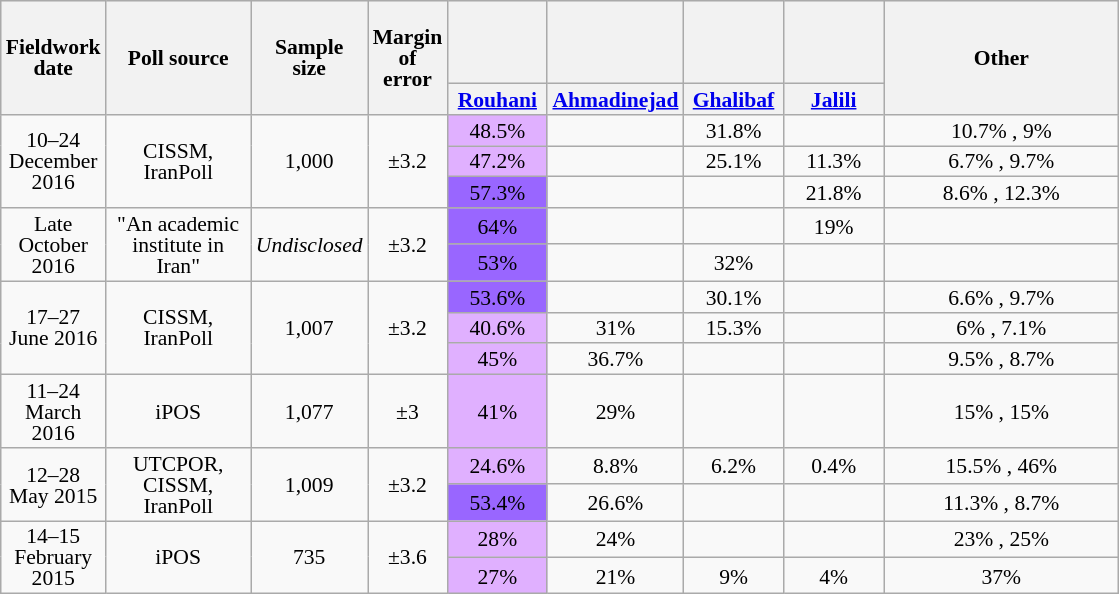<table class="wikitable" style="text-align:center; font-size:90%; line-height:14px;">
<tr style="height:55px; background-color:#E9E9E9">
<th style="width:35px;"  rowspan="2">Fieldwork date</th>
<th style="width:90px;"  rowspan="2">Poll source</th>
<th style="width:35px;" rowspan="2">Sample<br>size</th>
<th style="width:35px;"  rowspan="2">Margin of error</th>
<th style="width:60px;"></th>
<th style="width:60px;"></th>
<th style="width:60px;"></th>
<th style="width:60px;"></th>
<th style="width:150px;"  rowspan="2">Other</th>
</tr>
<tr>
<th><a href='#'>Rouhani</a></th>
<th><a href='#'>Ahmadinejad</a></th>
<th><a href='#'>Ghalibaf</a></th>
<th><a href='#'>Jalili</a></th>
</tr>
<tr>
<td rowspan="3">10–24 December 2016</td>
<td rowspan="3">CISSM, IranPoll</td>
<td rowspan="3">1,000</td>
<td rowspan="3">±3.2</td>
<td style="background:#E0B0FF">48.5%</td>
<td></td>
<td>31.8%</td>
<td></td>
<td>10.7% , 9% </td>
</tr>
<tr>
<td style="background:#E0B0FF">47.2%</td>
<td></td>
<td>25.1%</td>
<td>11.3%</td>
<td>6.7% , 9.7% </td>
</tr>
<tr>
<td style="background:#96F">57.3%</td>
<td></td>
<td></td>
<td>21.8%</td>
<td>8.6% , 12.3% </td>
</tr>
<tr>
<td rowspan="2">Late October 2016</td>
<td rowspan="2">"An academic institute in Iran"</td>
<td rowspan="2"><em>Undisclosed</em></td>
<td rowspan="2">±3.2</td>
<td style="background:#96F">64%</td>
<td></td>
<td></td>
<td>19%</td>
<td></td>
</tr>
<tr>
<td style="background:#96F">53%</td>
<td></td>
<td>32%</td>
<td></td>
<td></td>
</tr>
<tr>
<td rowspan="3">17–27 June 2016</td>
<td rowspan="3">CISSM, IranPoll</td>
<td rowspan="3">1,007</td>
<td rowspan="3">±3.2</td>
<td style="background:#96F">53.6%</td>
<td></td>
<td>30.1%</td>
<td></td>
<td>6.6% , 9.7% </td>
</tr>
<tr>
<td style="background:#E0B0FF">40.6%</td>
<td>31%</td>
<td>15.3%</td>
<td></td>
<td>6% , 7.1% </td>
</tr>
<tr>
<td style="background:#E0B0FF">45%</td>
<td>36.7%</td>
<td></td>
<td></td>
<td>9.5% , 8.7% </td>
</tr>
<tr>
<td>11–24 March 2016</td>
<td>iPOS</td>
<td>1,077</td>
<td>±3</td>
<td style="background:#E0B0FF">41%</td>
<td>29%</td>
<td></td>
<td></td>
<td>15% , 15% </td>
</tr>
<tr>
<td rowspan="2">12–28 May 2015</td>
<td rowspan="2">UTCPOR, CISSM, IranPoll</td>
<td rowspan="2">1,009</td>
<td rowspan="2">±3.2</td>
<td style="background:#E0B0FF">24.6%</td>
<td>8.8%</td>
<td>6.2%</td>
<td>0.4%</td>
<td>15.5% , 46% </td>
</tr>
<tr>
<td style="background:#96F">53.4%</td>
<td>26.6%</td>
<td></td>
<td></td>
<td>11.3% , 8.7% </td>
</tr>
<tr>
<td rowspan="2">14–15 February 2015</td>
<td rowspan="2">iPOS</td>
<td rowspan="2">735</td>
<td rowspan="2">±3.6</td>
<td style="background:#E0B0FF">28%</td>
<td>24%</td>
<td></td>
<td></td>
<td>23% , 25% </td>
</tr>
<tr>
<td style="background:#E0B0FF">27%</td>
<td>21%</td>
<td>9%</td>
<td>4%</td>
<td>37% </td>
</tr>
</table>
